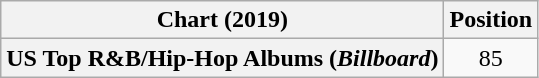<table class="wikitable plainrowheaders" style="text-align:center">
<tr>
<th scope="col">Chart (2019)</th>
<th scope="col">Position</th>
</tr>
<tr>
<th scope="row">US Top R&B/Hip-Hop Albums (<em>Billboard</em>)</th>
<td>85</td>
</tr>
</table>
